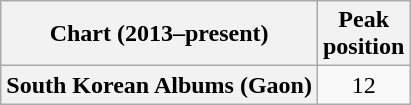<table class="wikitable sortable plainrowheaders">
<tr>
<th scope="col">Chart (2013–present)</th>
<th scope="col">Peak<br>position</th>
</tr>
<tr>
<th scope="row">South Korean Albums (Gaon)</th>
<td style="text-align:center;">12</td>
</tr>
</table>
